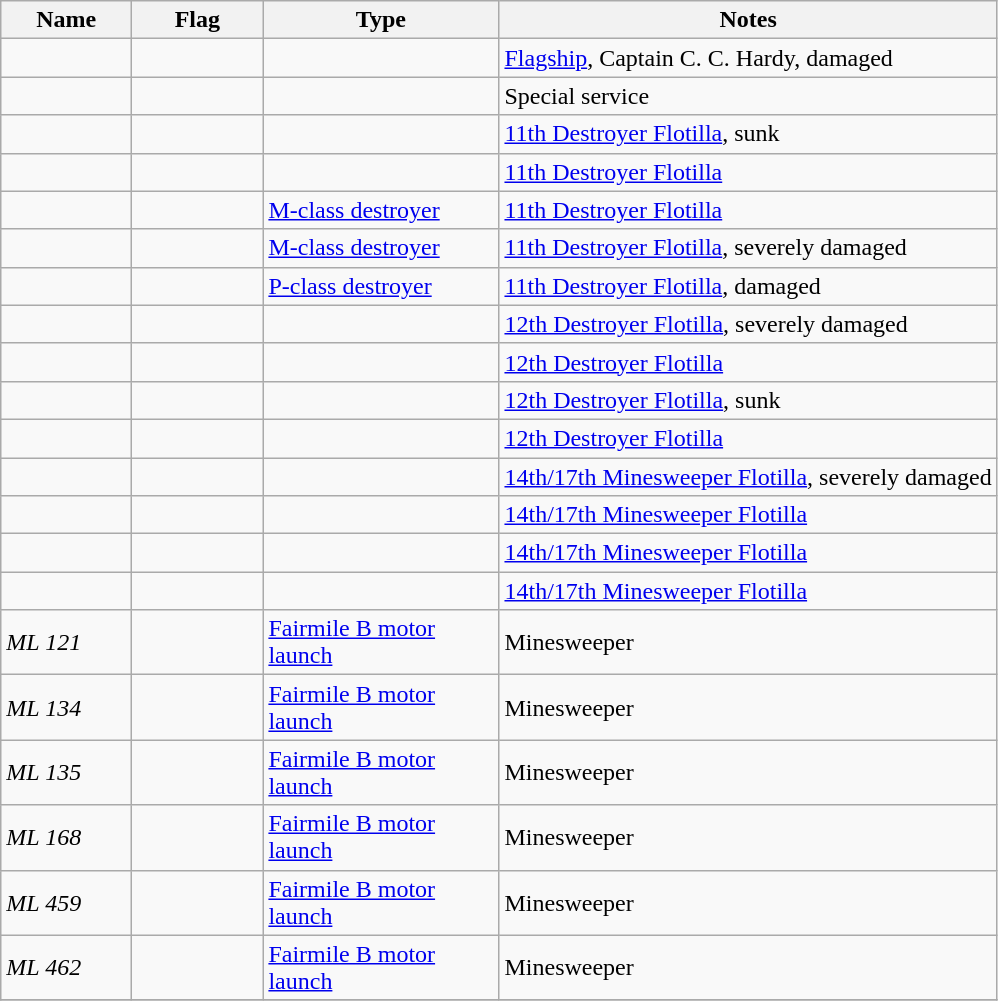<table class="wikitable sortable">
<tr>
<th scope="col" width="80px">Name</th>
<th scope="col" width="80px">Flag</th>
<th scope="col" width="150px">Type</th>
<th>Notes</th>
</tr>
<tr>
<td align="left"></td>
<td align="left"></td>
<td align="left"></td>
<td align="left"><a href='#'>Flagship</a>, Captain C. C. Hardy, damaged</td>
</tr>
<tr>
<td align="left"></td>
<td align="left"></td>
<td align="left"></td>
<td align="left">Special service</td>
</tr>
<tr>
<td align="left"></td>
<td align="left"></td>
<td align="left"></td>
<td align="left"><a href='#'>11th Destroyer Flotilla</a>, sunk</td>
</tr>
<tr>
<td align="left"></td>
<td align="left"></td>
<td align="left"></td>
<td align="left"><a href='#'>11th Destroyer Flotilla</a></td>
</tr>
<tr>
<td align="left"></td>
<td align="left"></td>
<td align="left"><a href='#'>M-class destroyer</a></td>
<td align="left"><a href='#'>11th Destroyer Flotilla</a></td>
</tr>
<tr>
<td align="left"></td>
<td align="left"></td>
<td align="left"><a href='#'>M-class destroyer</a></td>
<td align="left"><a href='#'>11th Destroyer Flotilla</a>, severely damaged</td>
</tr>
<tr>
<td align="left"></td>
<td align="left"></td>
<td align="left"><a href='#'>P-class destroyer</a></td>
<td align="left"><a href='#'>11th Destroyer Flotilla</a>, damaged</td>
</tr>
<tr>
<td align="left"></td>
<td align="left"></td>
<td align="left"></td>
<td align="left"><a href='#'>12th Destroyer Flotilla</a>, severely damaged</td>
</tr>
<tr>
<td align="left"></td>
<td align="left"></td>
<td align="left"></td>
<td align="left"><a href='#'>12th Destroyer Flotilla</a></td>
</tr>
<tr>
<td align="left"></td>
<td align="left"></td>
<td align="left"></td>
<td align="left"><a href='#'>12th Destroyer Flotilla</a>, sunk</td>
</tr>
<tr>
<td align="left"></td>
<td align="left"></td>
<td align="left"></td>
<td align="left"><a href='#'>12th Destroyer Flotilla</a></td>
</tr>
<tr>
<td align="left"></td>
<td align="left"></td>
<td align="left"></td>
<td align="left"><a href='#'>14th/17th Minesweeper Flotilla</a>, severely damaged</td>
</tr>
<tr>
<td align="left"></td>
<td align="left"></td>
<td align="left"></td>
<td align="left"><a href='#'>14th/17th Minesweeper Flotilla</a></td>
</tr>
<tr>
<td align="left"></td>
<td align="left"></td>
<td align="left"></td>
<td align="left"><a href='#'>14th/17th Minesweeper Flotilla</a></td>
</tr>
<tr>
<td align="left"></td>
<td align="left"></td>
<td align="left"></td>
<td align="left"><a href='#'>14th/17th Minesweeper Flotilla</a></td>
</tr>
<tr>
<td align="left"><em>ML 121</em></td>
<td align="left"></td>
<td align="left"><a href='#'>Fairmile B motor launch</a></td>
<td align="left">Minesweeper</td>
</tr>
<tr>
<td align="left"><em>ML 134</em></td>
<td align="left"></td>
<td align="left"><a href='#'>Fairmile B motor launch</a></td>
<td align="left">Minesweeper</td>
</tr>
<tr>
<td align="left"><em>ML 135</em></td>
<td align="left"></td>
<td align="left"><a href='#'>Fairmile B motor launch</a></td>
<td align="left">Minesweeper</td>
</tr>
<tr>
<td align="left"><em>ML 168</em></td>
<td align="left"></td>
<td align="left"><a href='#'>Fairmile B motor launch</a></td>
<td align="left">Minesweeper</td>
</tr>
<tr>
<td align="left"><em>ML 459</em></td>
<td align="left"></td>
<td align="left"><a href='#'>Fairmile B motor launch</a></td>
<td align="left">Minesweeper</td>
</tr>
<tr>
<td align="left"><em>ML 462</em></td>
<td align="left"></td>
<td align="left"><a href='#'>Fairmile B motor launch</a></td>
<td align="left">Minesweeper</td>
</tr>
<tr>
</tr>
</table>
